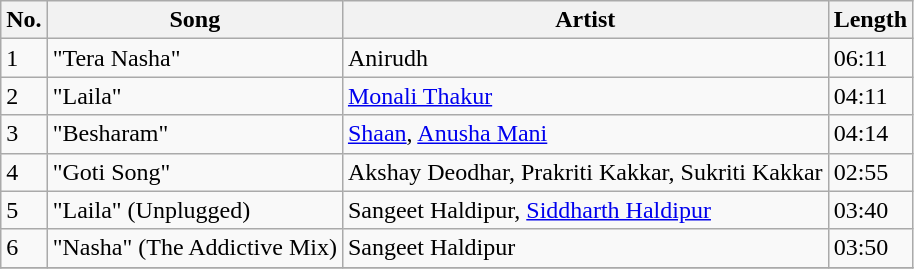<table class="wikitable">
<tr>
<th>No.</th>
<th>Song</th>
<th>Artist</th>
<th>Length</th>
</tr>
<tr>
<td>1</td>
<td>"Tera Nasha"</td>
<td>Anirudh</td>
<td>06:11</td>
</tr>
<tr>
<td>2</td>
<td>"Laila"</td>
<td><a href='#'>Monali Thakur</a></td>
<td>04:11</td>
</tr>
<tr>
<td>3</td>
<td>"Besharam"</td>
<td><a href='#'>Shaan</a>, <a href='#'>Anusha Mani</a></td>
<td>04:14</td>
</tr>
<tr>
<td>4</td>
<td>"Goti Song"</td>
<td>Akshay Deodhar, Prakriti Kakkar, Sukriti Kakkar</td>
<td>02:55</td>
</tr>
<tr>
<td>5</td>
<td>"Laila" (Unplugged)</td>
<td>Sangeet Haldipur, <a href='#'>Siddharth Haldipur</a></td>
<td>03:40</td>
</tr>
<tr>
<td>6</td>
<td>"Nasha" (The Addictive Mix)</td>
<td>Sangeet Haldipur</td>
<td>03:50</td>
</tr>
<tr>
</tr>
</table>
